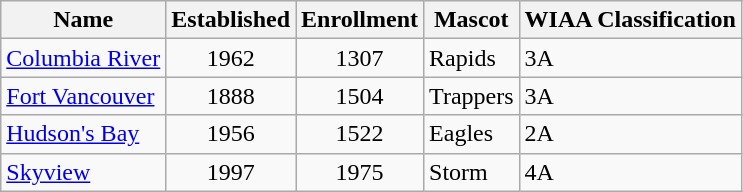<table class="wikitable sortable">
<tr>
<th>Name</th>
<th>Established</th>
<th>Enrollment</th>
<th class="unsortable">Mascot</th>
<th>WIAA Classification</th>
</tr>
<tr>
<td><a href='#'>Columbia River</a></td>
<td align="center">1962</td>
<td align="center">1307</td>
<td>Rapids</td>
<td>3A</td>
</tr>
<tr>
<td><a href='#'>Fort Vancouver</a></td>
<td align="center">1888</td>
<td align="center">1504</td>
<td>Trappers</td>
<td>3A</td>
</tr>
<tr>
<td><a href='#'>Hudson's Bay</a></td>
<td align="center">1956</td>
<td align="center">1522</td>
<td>Eagles</td>
<td>2A</td>
</tr>
<tr>
<td><a href='#'>Skyview</a></td>
<td align="center">1997</td>
<td align="center">1975</td>
<td>Storm</td>
<td>4A</td>
</tr>
</table>
